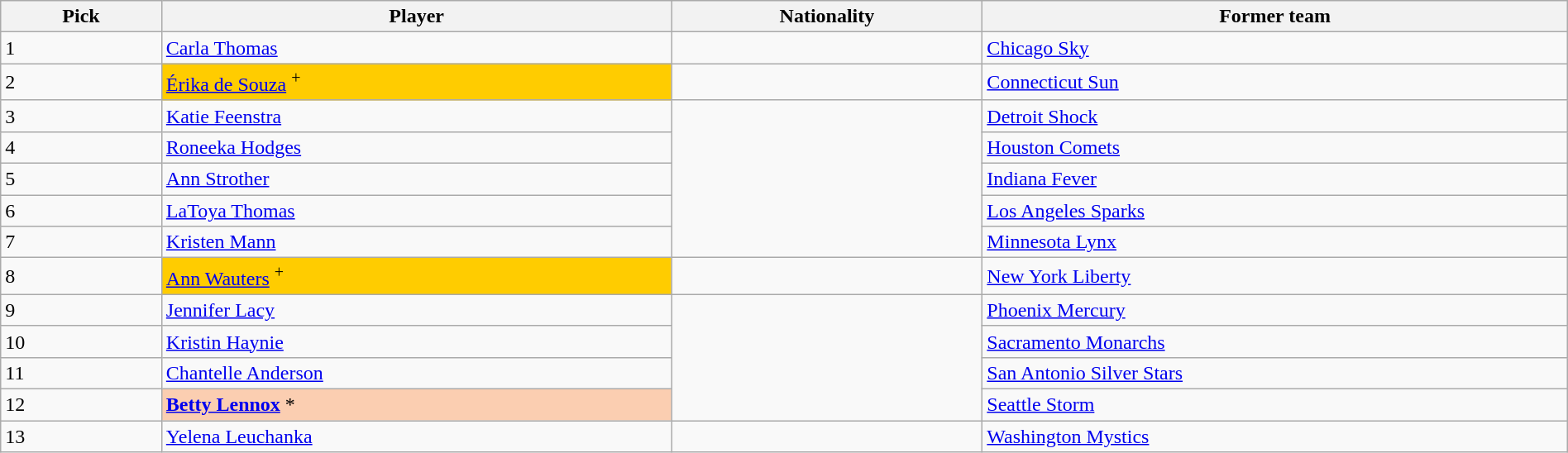<table class="wikitable sortable" style="width:100%;">
<tr>
<th width=100>Pick</th>
<th width=333>Player</th>
<th width=200>Nationality</th>
<th width=383>Former team</th>
</tr>
<tr>
<td>1</td>
<td><a href='#'>Carla Thomas</a></td>
<td></td>
<td><a href='#'>Chicago Sky</a></td>
</tr>
<tr>
<td>2</td>
<td bgcolor="#FFCC00"><a href='#'>Érika de Souza</a> <sup>+</sup></td>
<td></td>
<td><a href='#'>Connecticut Sun</a></td>
</tr>
<tr>
<td>3</td>
<td><a href='#'>Katie Feenstra</a></td>
<td rowspan=5></td>
<td><a href='#'>Detroit Shock</a></td>
</tr>
<tr>
<td>4</td>
<td><a href='#'>Roneeka Hodges</a></td>
<td><a href='#'>Houston Comets</a></td>
</tr>
<tr>
<td>5</td>
<td><a href='#'>Ann Strother</a></td>
<td><a href='#'>Indiana Fever</a></td>
</tr>
<tr>
<td>6</td>
<td><a href='#'>LaToya Thomas</a></td>
<td><a href='#'>Los Angeles Sparks</a></td>
</tr>
<tr>
<td>7</td>
<td><a href='#'>Kristen Mann</a></td>
<td><a href='#'>Minnesota Lynx</a></td>
</tr>
<tr>
<td>8</td>
<td bgcolor=#FFCC00><a href='#'>Ann Wauters</a> <sup>+</sup></td>
<td></td>
<td><a href='#'>New York Liberty</a></td>
</tr>
<tr>
<td>9</td>
<td><a href='#'>Jennifer Lacy</a></td>
<td rowspan=4></td>
<td><a href='#'>Phoenix Mercury</a></td>
</tr>
<tr>
<td>10</td>
<td><a href='#'>Kristin Haynie</a></td>
<td><a href='#'>Sacramento Monarchs</a></td>
</tr>
<tr>
<td>11</td>
<td><a href='#'>Chantelle Anderson</a></td>
<td><a href='#'>San Antonio Silver Stars</a></td>
</tr>
<tr>
<td>12</td>
<td bgcolor="#FBCEB1"><strong><a href='#'>Betty Lennox</a></strong> *</td>
<td><a href='#'>Seattle Storm</a></td>
</tr>
<tr>
<td>13</td>
<td><a href='#'>Yelena Leuchanka</a></td>
<td></td>
<td><a href='#'>Washington Mystics</a></td>
</tr>
</table>
